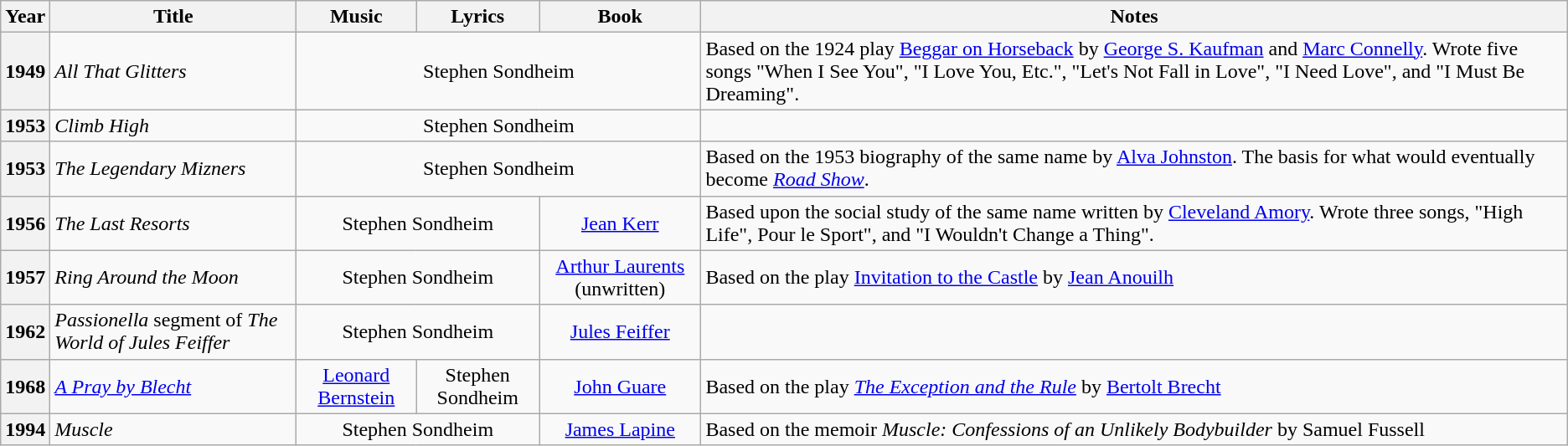<table class="wikitable">
<tr>
<th scope="col">Year</th>
<th scope="col">Title</th>
<th scope="col">Music</th>
<th scope="col">Lyrics</th>
<th scope="col">Book</th>
<th scope="col">Notes</th>
</tr>
<tr>
<th scope="row">1949</th>
<td><em>All That Glitters</em></td>
<td colspan=3 align="center">Stephen Sondheim</td>
<td>Based on the 1924 play <a href='#'>Beggar on Horseback</a> by <a href='#'>George S. Kaufman</a> and <a href='#'>Marc Connelly</a>. Wrote five songs "When I See You", "I Love You, Etc.", "Let's Not Fall in Love", "I Need Love", and "I Must Be Dreaming".</td>
</tr>
<tr>
<th scope="row">1953</th>
<td><em>Climb High</em></td>
<td colspan=3 align="center">Stephen Sondheim</td>
</tr>
<tr>
<th scope="row">1953</th>
<td><em>The Legendary Mizners</em></td>
<td colspan=3 align="center">Stephen Sondheim</td>
<td>Based on the 1953 biography of the same name by <a href='#'>Alva Johnston</a>. The basis for what would eventually become <em><a href='#'>Road Show</a></em>.</td>
</tr>
<tr>
<th scope="row">1956</th>
<td><em>The Last Resorts</em></td>
<td colspan=2 align="center">Stephen Sondheim</td>
<td align="center"><a href='#'>Jean Kerr</a></td>
<td>Based upon the social study of the same name written by <a href='#'>Cleveland Amory</a>. Wrote three songs, "High Life", Pour le Sport", and "I Wouldn't Change a Thing".</td>
</tr>
<tr>
<th scope="row">1957</th>
<td><em>Ring Around the Moon</em></td>
<td colspan=2 align="center">Stephen Sondheim</td>
<td align="center"><a href='#'>Arthur Laurents</a> (unwritten)</td>
<td>Based on the play <a href='#'>Invitation to the Castle</a> by <a href='#'>Jean Anouilh</a></td>
</tr>
<tr>
<th scope="row">1962</th>
<td><em>Passionella</em> segment of <em>The World of Jules Feiffer</em></td>
<td colspan=2 align="center">Stephen Sondheim</td>
<td align="center"><a href='#'>Jules Feiffer</a></td>
<td></td>
</tr>
<tr>
<th scope="row">1968</th>
<td><em><a href='#'>A Pray by Blecht</a></em></td>
<td align="center"><a href='#'>Leonard Bernstein</a></td>
<td align="center">Stephen Sondheim</td>
<td align="center"><a href='#'>John Guare</a></td>
<td>Based on the play <em><a href='#'>The Exception and the Rule</a></em> by <a href='#'>Bertolt Brecht</a></td>
</tr>
<tr>
<th scope="row">1994</th>
<td><em>Muscle</em></td>
<td colspan=2 align="center">Stephen Sondheim</td>
<td align="center"><a href='#'>James Lapine</a></td>
<td>Based on the memoir <em>Muscle: Confessions of an Unlikely Bodybuilder</em> by Samuel Fussell</td>
</tr>
</table>
